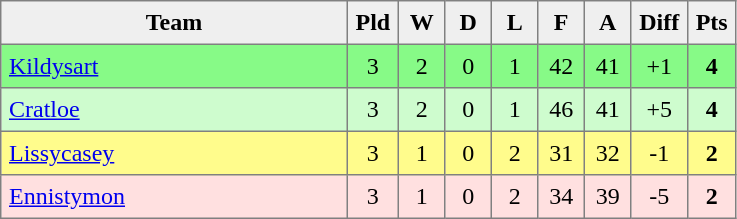<table style=border-collapse:collapse border=1 cellspacing=0 cellpadding=5>
<tr align=center bgcolor=#efefef>
<th width=220>Team</th>
<th width=20>Pld</th>
<th width=20>W</th>
<th width=20>D</th>
<th width=20>L</th>
<th width=20>F</th>
<th width=20>A</th>
<th width=20>Diff</th>
<th width=20>Pts</th>
</tr>
<tr align=center style="background:#87FA87;">
<td style="text-align:left;"> <a href='#'>Kildysart</a></td>
<td>3</td>
<td>2</td>
<td>0</td>
<td>1</td>
<td>42</td>
<td>41</td>
<td>+1</td>
<td><strong>4</strong></td>
</tr>
<tr align=center style="background:#CEFCCE;">
<td style="text-align:left;"> <a href='#'>Cratloe</a></td>
<td>3</td>
<td>2</td>
<td>0</td>
<td>1</td>
<td>46</td>
<td>41</td>
<td>+5</td>
<td><strong>4</strong></td>
</tr>
<tr align=center style="background:#FFFC8C;">
<td style="text-align:left;"> <a href='#'>Lissycasey</a></td>
<td>3</td>
<td>1</td>
<td>0</td>
<td>2</td>
<td>31</td>
<td>32</td>
<td>-1</td>
<td><strong>2</strong></td>
</tr>
<tr align=center style="background:#FFE0E0;">
<td style="text-align:left;"> <a href='#'>Ennistymon</a></td>
<td>3</td>
<td>1</td>
<td>0</td>
<td>2</td>
<td>34</td>
<td>39</td>
<td>-5</td>
<td><strong>2</strong></td>
</tr>
</table>
